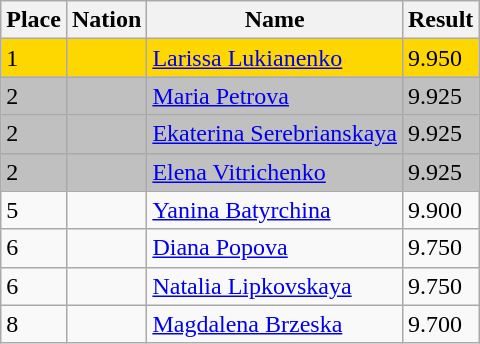<table class="wikitable">
<tr>
<th>Place</th>
<th>Nation</th>
<th>Name</th>
<th>Result</th>
</tr>
<tr bgcolor=gold>
<td>1</td>
<td></td>
<td><a href='#'>Larissa Lukianenko</a></td>
<td>9.950</td>
</tr>
<tr bgcolor=silver>
<td>2</td>
<td></td>
<td><a href='#'>Maria Petrova</a></td>
<td>9.925</td>
</tr>
<tr bgcolor=silver>
<td>2</td>
<td></td>
<td><a href='#'>Ekaterina Serebrianskaya</a></td>
<td>9.925</td>
</tr>
<tr bgcolor=silver>
<td>2</td>
<td></td>
<td><a href='#'>Elena Vitrichenko</a></td>
<td>9.925</td>
</tr>
<tr>
<td>5</td>
<td></td>
<td><a href='#'>Yanina Batyrchina</a></td>
<td>9.900</td>
</tr>
<tr>
<td>6</td>
<td></td>
<td><a href='#'>Diana Popova</a></td>
<td>9.750</td>
</tr>
<tr>
<td>6</td>
<td></td>
<td><a href='#'>Natalia Lipkovskaya</a></td>
<td>9.750</td>
</tr>
<tr>
<td>8</td>
<td></td>
<td><a href='#'>Magdalena Brzeska</a></td>
<td>9.700</td>
</tr>
</table>
